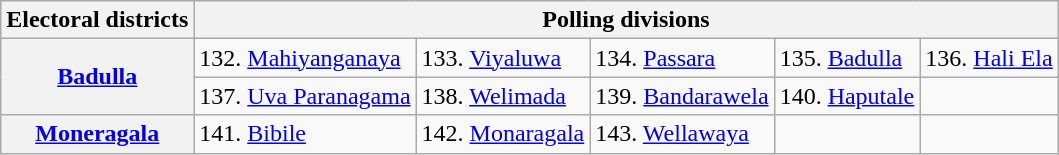<table class="wikitable" style="font-size:100; text-align:left">
<tr>
<th rowspan="1">Electoral districts</th>
<th colspan="5">Polling divisions</th>
</tr>
<tr>
<th rowspan="2"><a href='#'>Badulla</a></th>
<td>132. <a href='#'>Mahiyanganaya</a></td>
<td>133. <a href='#'>Viyaluwa</a></td>
<td>134. <a href='#'>Passara</a></td>
<td>135. <a href='#'>Badulla</a></td>
<td>136. <a href='#'>Hali Ela</a></td>
</tr>
<tr>
<td>137. <a href='#'>Uva Paranagama</a></td>
<td>138. <a href='#'>Welimada</a></td>
<td>139. <a href='#'>Bandarawela</a></td>
<td>140. <a href='#'>Haputale</a></td>
<td></td>
</tr>
<tr>
<th rowspan="1"><a href='#'>Moneragala</a></th>
<td>141. <a href='#'>Bibile</a></td>
<td>142. <a href='#'>Monaragala</a></td>
<td>143. <a href='#'>Wellawaya</a></td>
<td></td>
<td></td>
</tr>
</table>
